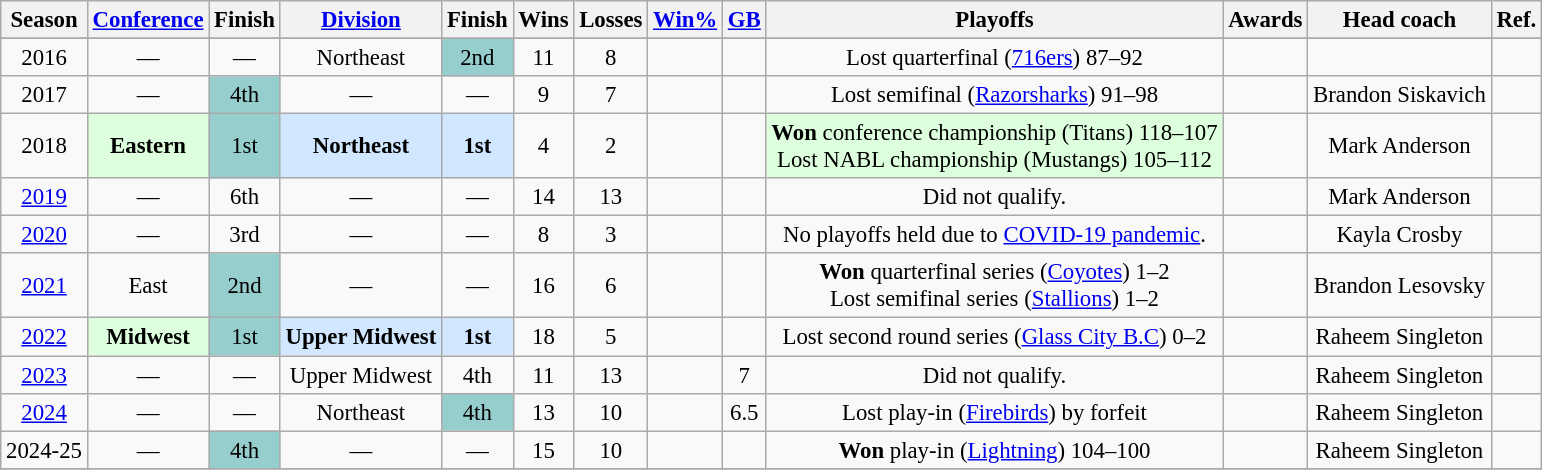<table class="wikitable" style="text-align:center; font-size:95%" summary="Season (sortable), Conference, Finish (sortable), Division, Finish (sortable), Wins (sortable), Losses (sortable), Win% (sortable), GB (sortable), Playoffs, Awards and Head coach">
<tr>
<th scope="col">Season</th>
<th scope="col" class="unsortable"><a href='#'>Conference</a></th>
<th scope="col">Finish</th>
<th scope="col" class="unsortable"><a href='#'>Division</a></th>
<th scope="col">Finish</th>
<th scope="col">Wins</th>
<th scope="col">Losses</th>
<th scope="col" class="unsortable"><a href='#'>Win%</a></th>
<th scope="col" data-sort-type="number"><a href='#'>GB</a></th>
<th scope="col" class="unsortable">Playoffs</th>
<th scope="col" class="unsortable">Awards</th>
<th scope="col" class="unsortable">Head coach</th>
<th scope="col" class="unsortable">Ref.</th>
</tr>
<tr>
</tr>
<tr>
<td>2016</td>
<td>—</td>
<td>—</td>
<td>Northeast</td>
<td bgcolor="#96CDCD">2nd</td>
<td>11</td>
<td>8</td>
<td></td>
<td></td>
<td>Lost quarterfinal (<a href='#'>716ers</a>) 87–92</td>
<td></td>
<td></td>
<td></td>
</tr>
<tr>
<td>2017</td>
<td>—</td>
<td bgcolor="#96CDCD">4th</td>
<td>—</td>
<td>—</td>
<td>9</td>
<td>7</td>
<td></td>
<td></td>
<td>Lost semifinal (<a href='#'>Razorsharks</a>) 91–98</td>
<td></td>
<td>Brandon Siskavich</td>
<td></td>
</tr>
<tr>
<td>2018</td>
<td bgcolor="#ddffdd"><strong>Eastern</strong></td>
<td bgcolor="#96CDCD">1st</td>
<td bgcolor="#D0E7FF"><strong>Northeast</strong></td>
<td bgcolor="#D0E7FF"><strong>1st</strong></td>
<td>4</td>
<td>2</td>
<td></td>
<td></td>
<td bgcolor="#ddffdd"><strong>Won</strong> conference championship (Titans) 118–107<br>Lost NABL championship (Mustangs) 105–112</td>
<td></td>
<td>Mark Anderson</td>
<td></td>
</tr>
<tr>
<td><a href='#'>2019</a></td>
<td>—</td>
<td>6th</td>
<td>—</td>
<td>—</td>
<td>14</td>
<td>13</td>
<td></td>
<td></td>
<td>Did not qualify.</td>
<td></td>
<td>Mark Anderson</td>
<td></td>
</tr>
<tr>
<td><a href='#'>2020</a></td>
<td>—</td>
<td>3rd</td>
<td>—</td>
<td>—</td>
<td>8</td>
<td>3</td>
<td></td>
<td></td>
<td>No playoffs held due to <a href='#'>COVID-19 pandemic</a>.</td>
<td></td>
<td>Kayla Crosby</td>
<td></td>
</tr>
<tr>
<td><a href='#'>2021</a></td>
<td>East</td>
<td bgcolor="#96CDCD">2nd</td>
<td>—</td>
<td>—</td>
<td>16</td>
<td>6</td>
<td></td>
<td></td>
<td><strong>Won</strong> quarterfinal series (<a href='#'>Coyotes</a>) 1–2<br>Lost semifinal series (<a href='#'>Stallions</a>) 1–2</td>
<td></td>
<td>Brandon Lesovsky</td>
<td></td>
</tr>
<tr>
<td><a href='#'>2022</a></td>
<td bgcolor="#ddffdd"><strong>Midwest</strong></td>
<td bgcolor="#96CDCD">1st</td>
<td bgcolor="#D0E7FF"><strong>Upper Midwest</strong></td>
<td bgcolor="#D0E7FF"><strong>1st</strong></td>
<td>18</td>
<td>5</td>
<td></td>
<td></td>
<td>Lost second round series (<a href='#'>Glass City B.C</a>) 0–2</td>
<td></td>
<td>Raheem Singleton</td>
<td></td>
</tr>
<tr>
<td><a href='#'>2023</a></td>
<td>—</td>
<td>—</td>
<td>Upper Midwest</td>
<td>4th</td>
<td>11</td>
<td>13</td>
<td></td>
<td>7</td>
<td>Did not qualify.</td>
<td></td>
<td>Raheem Singleton</td>
<td></td>
</tr>
<tr>
<td><a href='#'>2024</a></td>
<td>—</td>
<td>—</td>
<td>Northeast</td>
<td bgcolor="#96CDCD">4th</td>
<td>13</td>
<td>10</td>
<td></td>
<td>6.5</td>
<td>Lost play-in (<a href='#'>Firebirds</a>) by forfeit</td>
<td></td>
<td>Raheem Singleton</td>
<td></td>
</tr>
<tr>
<td>2024-25</td>
<td>—</td>
<td bgcolor="#96CDCD">4th</td>
<td>—</td>
<td>—</td>
<td>15</td>
<td>10</td>
<td></td>
<td></td>
<td><strong>Won</strong> play-in (<a href='#'>Lightning</a>) 104–100</td>
<td></td>
<td>Raheem Singleton</td>
<td></td>
</tr>
<tr>
</tr>
</table>
